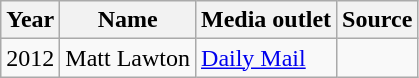<table class="wikitable">
<tr>
<th>Year</th>
<th>Name</th>
<th>Media outlet</th>
<th>Source</th>
</tr>
<tr>
<td>2012</td>
<td>Matt Lawton</td>
<td><a href='#'>Daily Mail</a></td>
<td></td>
</tr>
</table>
